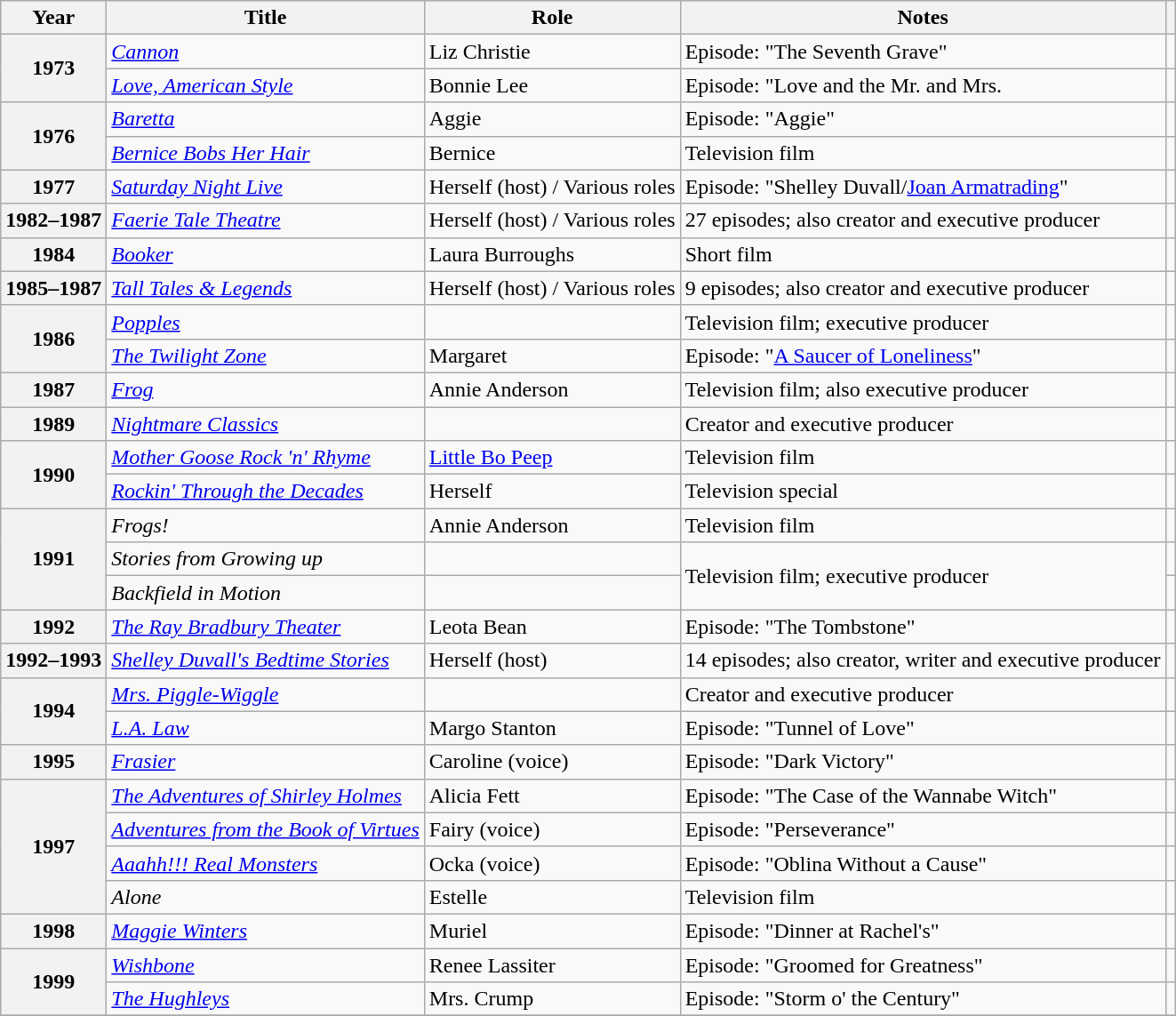<table class="wikitable plainrowheaders sortable" style="margin-right: 0;">
<tr>
<th scope="col">Year</th>
<th scope="col">Title</th>
<th scope="col">Role</th>
<th scope="col" class="unsortable">Notes</th>
<th scope="col" class="unsortable"></th>
</tr>
<tr>
<th rowspan="2" scope="row">1973</th>
<td><em><a href='#'>Cannon</a></em></td>
<td>Liz Christie</td>
<td>Episode: "The Seventh Grave"</td>
<td style="text-align:center;"></td>
</tr>
<tr>
<td><em><a href='#'>Love, American Style</a></em></td>
<td>Bonnie Lee</td>
<td>Episode: "Love and the Mr. and Mrs.</td>
<td style="text-align:center;"></td>
</tr>
<tr>
<th rowspan="2" scope="row">1976</th>
<td><em><a href='#'>Baretta</a></em></td>
<td>Aggie</td>
<td>Episode: "Aggie"</td>
<td style="text-align:center;"></td>
</tr>
<tr>
<td><em><a href='#'>Bernice Bobs Her Hair</a></em></td>
<td>Bernice</td>
<td>Television film</td>
<td style="text-align:center;"></td>
</tr>
<tr>
<th scope="row">1977</th>
<td><em><a href='#'>Saturday Night Live</a></em></td>
<td>Herself (host) / Various roles</td>
<td>Episode: "Shelley Duvall/<a href='#'>Joan Armatrading</a>"</td>
<td style="text-align:center;"></td>
</tr>
<tr>
<th scope="row">1982–1987</th>
<td><em><a href='#'>Faerie Tale Theatre</a></em></td>
<td>Herself (host) / Various roles</td>
<td>27 episodes; also creator and executive producer</td>
<td style="text-align:center;"></td>
</tr>
<tr>
<th scope="row">1984</th>
<td><em><a href='#'>Booker</a></em></td>
<td>Laura Burroughs</td>
<td>Short film</td>
<td style="text-align:center;"></td>
</tr>
<tr>
<th scope="row">1985–1987</th>
<td><em><a href='#'>Tall Tales & Legends</a></em></td>
<td>Herself (host) / Various roles</td>
<td>9 episodes; also creator and executive producer</td>
<td style="text-align:center;"></td>
</tr>
<tr>
<th rowspan="2" scope="row">1986</th>
<td><em><a href='#'>Popples</a></em></td>
<td></td>
<td>Television film; executive producer</td>
<td style="text-align:center;"></td>
</tr>
<tr>
<td data-sort-value="Twilight Zone, The"><em><a href='#'>The Twilight Zone</a></em></td>
<td>Margaret</td>
<td>Episode: "<a href='#'>A Saucer of Loneliness</a>"</td>
<td style="text-align:center;"></td>
</tr>
<tr>
<th scope="row">1987</th>
<td><em><a href='#'>Frog</a></em></td>
<td>Annie Anderson</td>
<td>Television film; also executive producer</td>
<td style="text-align:center;"></td>
</tr>
<tr>
<th scope="row">1989</th>
<td><em><a href='#'>Nightmare Classics</a></em></td>
<td></td>
<td>Creator and executive producer</td>
<td style="text-align:center;"></td>
</tr>
<tr>
<th rowspan="2" scope="row">1990</th>
<td><em><a href='#'>Mother Goose Rock 'n' Rhyme</a></em></td>
<td><a href='#'>Little Bo Peep</a></td>
<td>Television film</td>
<td style="text-align:center;"></td>
</tr>
<tr>
<td><em><a href='#'>Rockin' Through the Decades</a></em></td>
<td>Herself</td>
<td>Television special</td>
<td style="text-align:center;"></td>
</tr>
<tr>
<th rowspan="3" scope="row">1991</th>
<td><em>Frogs!</em></td>
<td>Annie Anderson</td>
<td>Television film</td>
<td style="text-align:center;"></td>
</tr>
<tr>
<td><em>Stories from Growing up</em></td>
<td></td>
<td rowspan="2">Television film; executive producer</td>
<td style="text-align:center;"></td>
</tr>
<tr>
<td><em>Backfield in Motion</em></td>
<td></td>
<td style="text-align:center;"></td>
</tr>
<tr>
<th scope="row">1992</th>
<td data-sort-value="Ray Bradbury Theater, The"><em><a href='#'>The Ray Bradbury Theater</a></em></td>
<td>Leota Bean</td>
<td>Episode: "The Tombstone"</td>
<td style="text-align:center;"></td>
</tr>
<tr>
<th scope="row">1992–1993</th>
<td><em><a href='#'>Shelley Duvall's Bedtime Stories</a></em></td>
<td>Herself (host)</td>
<td>14 episodes; also creator, writer and executive producer</td>
<td style="text-align:center;"></td>
</tr>
<tr>
<th rowspan="2" scope="row">1994</th>
<td><em><a href='#'>Mrs. Piggle-Wiggle</a></em></td>
<td></td>
<td>Creator and executive producer</td>
<td style="text-align:center;"></td>
</tr>
<tr>
<td><em><a href='#'>L.A. Law</a></em></td>
<td>Margo Stanton</td>
<td>Episode: "Tunnel of Love"</td>
<td style="text-align:center;"></td>
</tr>
<tr>
<th scope="row">1995</th>
<td><em><a href='#'>Frasier</a></em></td>
<td>Caroline (voice)</td>
<td>Episode: "Dark Victory"</td>
<td style="text-align:center;"></td>
</tr>
<tr>
<th rowspan="4" scope="row">1997</th>
<td data-sort-value="Adventures of Shirley Holmes, The"><em><a href='#'>The Adventures of Shirley Holmes</a></em></td>
<td>Alicia Fett</td>
<td>Episode: "The Case of the Wannabe Witch"</td>
<td style="text-align:center;"></td>
</tr>
<tr>
<td><em><a href='#'>Adventures from the Book of Virtues</a></em></td>
<td>Fairy (voice)</td>
<td>Episode: "Perseverance"</td>
<td style="text-align:center;"></td>
</tr>
<tr>
<td><em><a href='#'>Aaahh!!! Real Monsters</a></em></td>
<td>Ocka (voice)</td>
<td>Episode: "Oblina Without a Cause"</td>
<td style="text-align:center;"></td>
</tr>
<tr>
<td><em>Alone</em></td>
<td>Estelle</td>
<td>Television film</td>
<td style="text-align:center;"></td>
</tr>
<tr>
<th scope="row">1998</th>
<td><em><a href='#'>Maggie Winters</a></em></td>
<td>Muriel</td>
<td>Episode: "Dinner at Rachel's"</td>
<td style="text-align:center;"></td>
</tr>
<tr>
<th rowspan="2" scope="row">1999</th>
<td><em><a href='#'>Wishbone</a></em></td>
<td>Renee Lassiter</td>
<td>Episode: "Groomed for Greatness"</td>
<td style="text-align:center;"></td>
</tr>
<tr>
<td data-sort-value="Hughleys, The"><em><a href='#'>The Hughleys</a></em></td>
<td>Mrs. Crump</td>
<td>Episode: "Storm o' the Century"</td>
<td style="text-align:center;"></td>
</tr>
<tr>
</tr>
</table>
